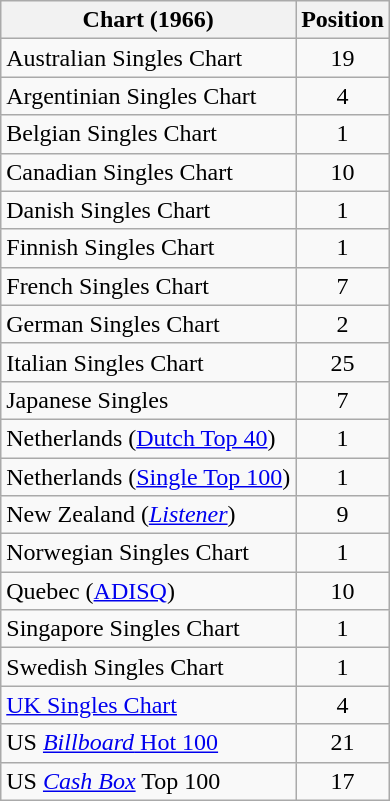<table class="wikitable sortable">
<tr>
<th align="left">Chart (1966)</th>
<th style="text-align:center;">Position</th>
</tr>
<tr>
<td align="left">Australian Singles Chart</td>
<td style="text-align:center;">19</td>
</tr>
<tr>
<td align="left">Argentinian Singles Chart</td>
<td style="text-align:center;">4</td>
</tr>
<tr>
<td align="left">Belgian Singles Chart</td>
<td style="text-align:center;">1</td>
</tr>
<tr>
<td align="left">Canadian Singles Chart</td>
<td style="text-align:center;">10</td>
</tr>
<tr>
<td align="left">Danish Singles Chart</td>
<td style="text-align:center;">1</td>
</tr>
<tr>
<td align="left">Finnish Singles Chart</td>
<td style="text-align:center;">1</td>
</tr>
<tr>
<td align="left">French Singles Chart</td>
<td style="text-align:center;">7</td>
</tr>
<tr>
<td align="left">German Singles Chart</td>
<td style="text-align:center;">2</td>
</tr>
<tr>
<td align="left">Italian Singles Chart</td>
<td style="text-align:center;">25</td>
</tr>
<tr>
<td align="left">Japanese Singles</td>
<td style="text-align:center;">7</td>
</tr>
<tr>
<td align="left">Netherlands (<a href='#'>Dutch Top 40</a>)</td>
<td style="text-align:center;">1</td>
</tr>
<tr>
<td align="left">Netherlands (<a href='#'>Single Top 100</a>)</td>
<td style="text-align:center;">1</td>
</tr>
<tr>
<td>New Zealand (<em><a href='#'>Listener</a></em>)</td>
<td style="text-align:center;">9</td>
</tr>
<tr>
<td align="left">Norwegian Singles Chart</td>
<td style="text-align:center;">1</td>
</tr>
<tr>
<td align="left">Quebec (<a href='#'>ADISQ</a>)</td>
<td style="text-align:center;">10</td>
</tr>
<tr>
<td align="left">Singapore Singles Chart</td>
<td style="text-align:center;">1</td>
</tr>
<tr>
<td align="left">Swedish Singles Chart</td>
<td style="text-align:center;">1</td>
</tr>
<tr>
<td align="left"><a href='#'>UK Singles Chart</a></td>
<td style="text-align:center;">4</td>
</tr>
<tr>
<td align="left">US <a href='#'><em>Billboard</em> Hot 100</a></td>
<td style="text-align:center;">21</td>
</tr>
<tr>
<td align="left">US <em><a href='#'>Cash Box</a></em> Top 100</td>
<td style="text-align:center;">17</td>
</tr>
</table>
